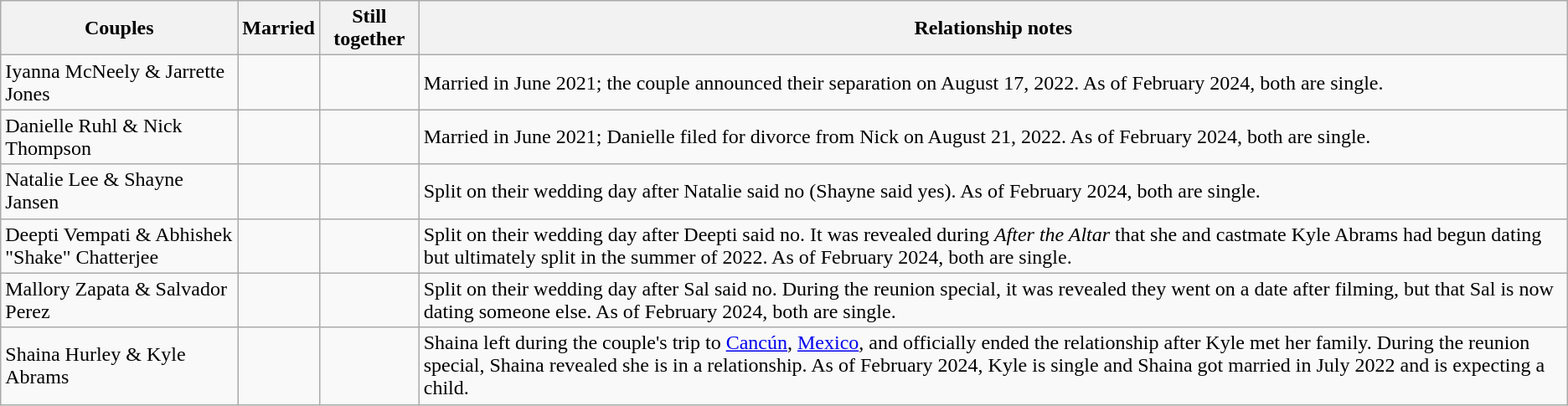<table class="wikitable plainrowheaders" style="text-align: left;">
<tr>
<th scope="col">Couples</th>
<th scope="col">Married</th>
<th scope="col">Still together</th>
<th scope="col">Relationship notes</th>
</tr>
<tr>
<td>Iyanna McNeely & Jarrette Jones</td>
<td></td>
<td></td>
<td>Married in June 2021; the couple announced their separation on August 17, 2022. As of February 2024, both are single.</td>
</tr>
<tr>
<td>Danielle Ruhl & Nick Thompson</td>
<td></td>
<td></td>
<td>Married in June 2021; Danielle filed for divorce from Nick on August 21, 2022. As of February 2024, both are single.</td>
</tr>
<tr>
<td>Natalie Lee & Shayne Jansen</td>
<td></td>
<td></td>
<td>Split on their wedding day after Natalie said no (Shayne said yes). As of February 2024, both are single.</td>
</tr>
<tr>
<td>Deepti Vempati & Abhishek "Shake" Chatterjee</td>
<td></td>
<td></td>
<td>Split on their wedding day after Deepti said no. It was revealed during <em>After the Altar</em> that she and castmate Kyle Abrams had begun dating but ultimately split in the summer of 2022. As of February 2024, both are single.</td>
</tr>
<tr>
<td>Mallory Zapata & Salvador Perez</td>
<td></td>
<td></td>
<td>Split on their wedding day after Sal said no. During the reunion special, it was revealed they went on a date after filming, but that Sal is now dating someone else. As of February 2024, both are single.</td>
</tr>
<tr>
<td>Shaina Hurley & Kyle Abrams</td>
<td></td>
<td></td>
<td>Shaina left during the couple's trip to <a href='#'>Cancún</a>, <a href='#'>Mexico</a>, and officially ended the relationship after Kyle met her family. During the reunion special, Shaina revealed she is in a relationship. As of February 2024, Kyle is single and Shaina got married in July 2022 and is expecting a child.</td>
</tr>
</table>
